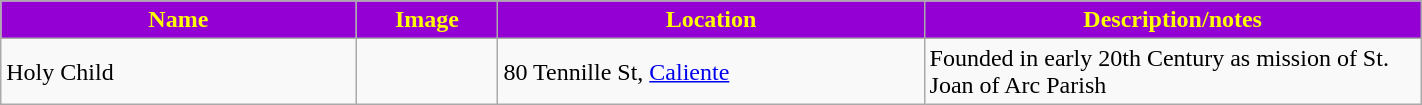<table class="wikitable sortable" style="width:75%">
<tr>
<th style="background:darkviolet; color:yellow;" width="25%"><strong>Name</strong></th>
<th style="background:darkviolet; color:yellow;" width="10%"><strong>Image</strong></th>
<th style="background:darkviolet; color:yellow;" width="30%"><strong>Location</strong></th>
<th style="background:darkviolet; color:yellow;" width="35%"><strong>Description/notes</strong></th>
</tr>
<tr>
<td>Holy Child</td>
<td></td>
<td>80 Tennille St, <a href='#'>Caliente</a></td>
<td>Founded in early 20th Century as mission of St. Joan of Arc Parish</td>
</tr>
</table>
